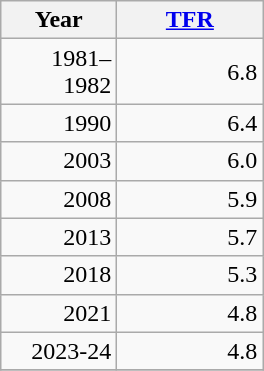<table class="wikitable sortable">
<tr>
<th width="70">Year</th>
<th width="90"><a href='#'>TFR</a></th>
</tr>
<tr>
<td align="right">1981–1982</td>
<td align="right">6.8</td>
</tr>
<tr>
<td align="right">1990</td>
<td align="right">6.4</td>
</tr>
<tr>
<td align="right">2003</td>
<td align="right">6.0</td>
</tr>
<tr>
<td align="right">2008</td>
<td align="right">5.9</td>
</tr>
<tr>
<td align="right">2013</td>
<td align="right">5.7</td>
</tr>
<tr>
<td align="right">2018</td>
<td align="right">5.3</td>
</tr>
<tr>
<td align="right">2021</td>
<td align="right">4.8</td>
</tr>
<tr>
<td align="right">2023-24</td>
<td align="right">4.8</td>
</tr>
<tr>
</tr>
</table>
